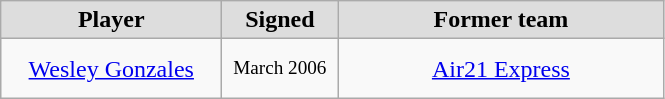<table class="wikitable" style="text-align: center">
<tr align="center" bgcolor="#dddddd">
<td style="width:140px"><strong>Player</strong></td>
<td style="width:70px"><strong>Signed</strong></td>
<td style="width:210px"><strong>Former team</strong></td>
</tr>
<tr style="height:40px">
<td><a href='#'>Wesley Gonzales</a></td>
<td style="font-size: 80%">March 2006</td>
<td><a href='#'>Air21 Express</a></td>
</tr>
</table>
